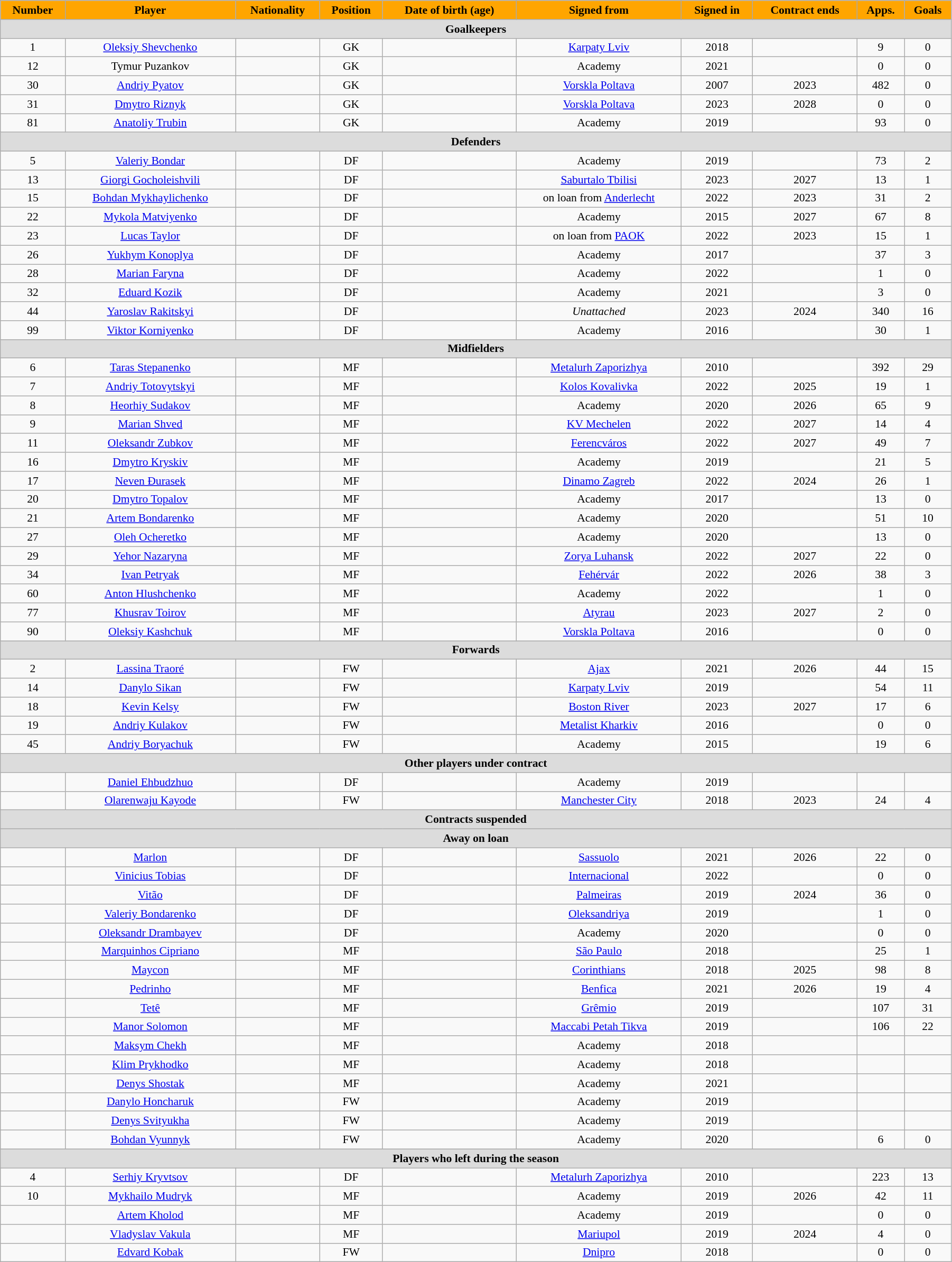<table class="wikitable"  style="text-align:center; font-size:90%; width:95%;">
<tr>
<th style="background:orange; color:#000000; text-align:center;">Number</th>
<th style="background:orange; color:#000000; text-align:center;">Player</th>
<th style="background:orange; color:#000000; text-align:center;">Nationality</th>
<th style="background:orange; color:#000000; text-align:center;">Position</th>
<th style="background:orange; color:#000000; text-align:center;">Date of birth (age)</th>
<th style="background:orange; color:#000000; text-align:center;">Signed from</th>
<th style="background:orange; color:#000000; text-align:center;">Signed in</th>
<th style="background:orange; color:#000000; text-align:center;">Contract ends</th>
<th style="background:orange; color:#000000; text-align:center;">Apps.</th>
<th style="background:orange; color:#000000; text-align:center;">Goals</th>
</tr>
<tr>
<th colspan="11"  style="background:#dcdcdc; text-align:center;">Goalkeepers</th>
</tr>
<tr>
<td>1</td>
<td><a href='#'>Oleksiy Shevchenko</a></td>
<td></td>
<td>GK</td>
<td></td>
<td><a href='#'>Karpaty Lviv</a></td>
<td>2018</td>
<td></td>
<td>9</td>
<td>0</td>
</tr>
<tr>
<td>12</td>
<td>Tymur Puzankov</td>
<td></td>
<td>GK</td>
<td></td>
<td>Academy</td>
<td>2021</td>
<td></td>
<td>0</td>
<td>0</td>
</tr>
<tr>
<td>30</td>
<td><a href='#'>Andriy Pyatov</a></td>
<td></td>
<td>GK</td>
<td></td>
<td><a href='#'>Vorskla Poltava</a></td>
<td>2007</td>
<td>2023</td>
<td>482</td>
<td>0</td>
</tr>
<tr>
<td>31</td>
<td><a href='#'>Dmytro Riznyk</a></td>
<td></td>
<td>GK</td>
<td></td>
<td><a href='#'>Vorskla Poltava</a></td>
<td>2023</td>
<td>2028</td>
<td>0</td>
<td>0</td>
</tr>
<tr>
<td>81</td>
<td><a href='#'>Anatoliy Trubin</a></td>
<td></td>
<td>GK</td>
<td></td>
<td>Academy</td>
<td>2019</td>
<td></td>
<td>93</td>
<td>0</td>
</tr>
<tr>
<th colspan="11"  style="background:#dcdcdc; text-align:center;">Defenders</th>
</tr>
<tr>
<td>5</td>
<td><a href='#'>Valeriy Bondar</a></td>
<td></td>
<td>DF</td>
<td></td>
<td>Academy</td>
<td>2019</td>
<td></td>
<td>73</td>
<td>2</td>
</tr>
<tr>
<td>13</td>
<td><a href='#'>Giorgi Gocholeishvili</a></td>
<td></td>
<td>DF</td>
<td></td>
<td><a href='#'>Saburtalo Tbilisi</a></td>
<td>2023</td>
<td>2027</td>
<td>13</td>
<td>1</td>
</tr>
<tr>
<td>15</td>
<td><a href='#'>Bohdan Mykhaylichenko</a></td>
<td></td>
<td>DF</td>
<td></td>
<td>on loan from <a href='#'>Anderlecht</a></td>
<td>2022</td>
<td>2023</td>
<td>31</td>
<td>2</td>
</tr>
<tr>
<td>22</td>
<td><a href='#'>Mykola Matviyenko</a></td>
<td></td>
<td>DF</td>
<td></td>
<td>Academy</td>
<td>2015</td>
<td>2027</td>
<td>67</td>
<td>8</td>
</tr>
<tr>
<td>23</td>
<td><a href='#'>Lucas Taylor</a></td>
<td></td>
<td>DF</td>
<td></td>
<td>on loan from <a href='#'>PAOK</a></td>
<td>2022</td>
<td>2023</td>
<td>15</td>
<td>1</td>
</tr>
<tr>
<td>26</td>
<td><a href='#'>Yukhym Konoplya</a></td>
<td></td>
<td>DF</td>
<td></td>
<td>Academy</td>
<td>2017</td>
<td></td>
<td>37</td>
<td>3</td>
</tr>
<tr>
<td>28</td>
<td><a href='#'>Marian Faryna</a></td>
<td></td>
<td>DF</td>
<td></td>
<td>Academy</td>
<td>2022</td>
<td></td>
<td>1</td>
<td>0</td>
</tr>
<tr>
<td>32</td>
<td><a href='#'>Eduard Kozik</a></td>
<td></td>
<td>DF</td>
<td></td>
<td>Academy</td>
<td>2021</td>
<td></td>
<td>3</td>
<td>0</td>
</tr>
<tr>
<td>44</td>
<td><a href='#'>Yaroslav Rakitskyi</a></td>
<td></td>
<td>DF</td>
<td></td>
<td><em>Unattached</em></td>
<td>2023</td>
<td>2024</td>
<td>340</td>
<td>16</td>
</tr>
<tr>
<td>99</td>
<td><a href='#'>Viktor Korniyenko</a></td>
<td></td>
<td>DF</td>
<td></td>
<td>Academy</td>
<td>2016</td>
<td></td>
<td>30</td>
<td>1</td>
</tr>
<tr>
<th colspan="11"  style="background:#dcdcdc; text-align:center;">Midfielders</th>
</tr>
<tr>
<td>6</td>
<td><a href='#'>Taras Stepanenko</a></td>
<td></td>
<td>MF</td>
<td></td>
<td><a href='#'>Metalurh Zaporizhya</a></td>
<td>2010</td>
<td></td>
<td>392</td>
<td>29</td>
</tr>
<tr>
<td>7</td>
<td><a href='#'>Andriy Totovytskyi</a></td>
<td></td>
<td>MF</td>
<td></td>
<td><a href='#'>Kolos Kovalivka</a></td>
<td>2022</td>
<td>2025</td>
<td>19</td>
<td>1</td>
</tr>
<tr>
<td>8</td>
<td><a href='#'>Heorhiy Sudakov</a></td>
<td></td>
<td>MF</td>
<td></td>
<td>Academy</td>
<td>2020</td>
<td>2026</td>
<td>65</td>
<td>9</td>
</tr>
<tr>
<td>9</td>
<td><a href='#'>Marian Shved</a></td>
<td></td>
<td>MF</td>
<td></td>
<td><a href='#'>KV Mechelen</a></td>
<td>2022</td>
<td>2027</td>
<td>14</td>
<td>4</td>
</tr>
<tr>
<td>11</td>
<td><a href='#'>Oleksandr Zubkov</a></td>
<td></td>
<td>MF</td>
<td></td>
<td><a href='#'>Ferencváros</a></td>
<td>2022</td>
<td>2027</td>
<td>49</td>
<td>7</td>
</tr>
<tr>
<td>16</td>
<td><a href='#'>Dmytro Kryskiv</a></td>
<td></td>
<td>MF</td>
<td></td>
<td>Academy</td>
<td>2019</td>
<td></td>
<td>21</td>
<td>5</td>
</tr>
<tr>
<td>17</td>
<td><a href='#'>Neven Đurasek</a></td>
<td></td>
<td>MF</td>
<td></td>
<td><a href='#'>Dinamo Zagreb</a></td>
<td>2022</td>
<td>2024</td>
<td>26</td>
<td>1</td>
</tr>
<tr>
<td>20</td>
<td><a href='#'>Dmytro Topalov</a></td>
<td></td>
<td>MF</td>
<td></td>
<td>Academy</td>
<td>2017</td>
<td></td>
<td>13</td>
<td>0</td>
</tr>
<tr>
<td>21</td>
<td><a href='#'>Artem Bondarenko</a></td>
<td></td>
<td>MF</td>
<td></td>
<td>Academy</td>
<td>2020</td>
<td></td>
<td>51</td>
<td>10</td>
</tr>
<tr>
<td>27</td>
<td><a href='#'>Oleh Ocheretko</a></td>
<td></td>
<td>MF</td>
<td></td>
<td>Academy</td>
<td>2020</td>
<td></td>
<td>13</td>
<td>0</td>
</tr>
<tr>
<td>29</td>
<td><a href='#'>Yehor Nazaryna</a></td>
<td></td>
<td>MF</td>
<td></td>
<td><a href='#'>Zorya Luhansk</a></td>
<td>2022</td>
<td>2027</td>
<td>22</td>
<td>0</td>
</tr>
<tr>
<td>34</td>
<td><a href='#'>Ivan Petryak</a></td>
<td></td>
<td>MF</td>
<td></td>
<td><a href='#'>Fehérvár</a></td>
<td>2022</td>
<td>2026</td>
<td>38</td>
<td>3</td>
</tr>
<tr>
<td>60</td>
<td><a href='#'>Anton Hlushchenko</a></td>
<td></td>
<td>MF</td>
<td></td>
<td>Academy</td>
<td>2022</td>
<td></td>
<td>1</td>
<td>0</td>
</tr>
<tr>
<td>77</td>
<td><a href='#'>Khusrav Toirov</a></td>
<td></td>
<td>MF</td>
<td></td>
<td><a href='#'>Atyrau</a></td>
<td>2023</td>
<td>2027</td>
<td>2</td>
<td>0</td>
</tr>
<tr>
<td>90</td>
<td><a href='#'>Oleksiy Kashchuk</a></td>
<td></td>
<td>MF</td>
<td></td>
<td><a href='#'>Vorskla Poltava</a></td>
<td>2016</td>
<td></td>
<td>0</td>
<td>0</td>
</tr>
<tr>
<th colspan="11"  style="background:#dcdcdc; text-align:center;">Forwards</th>
</tr>
<tr>
<td>2</td>
<td><a href='#'>Lassina Traoré</a></td>
<td></td>
<td>FW</td>
<td></td>
<td><a href='#'>Ajax</a></td>
<td>2021</td>
<td>2026</td>
<td>44</td>
<td>15</td>
</tr>
<tr>
<td>14</td>
<td><a href='#'>Danylo Sikan</a></td>
<td></td>
<td>FW</td>
<td></td>
<td><a href='#'>Karpaty Lviv</a></td>
<td>2019</td>
<td></td>
<td>54</td>
<td>11</td>
</tr>
<tr>
<td>18</td>
<td><a href='#'>Kevin Kelsy</a></td>
<td></td>
<td>FW</td>
<td></td>
<td><a href='#'>Boston River</a></td>
<td>2023</td>
<td>2027</td>
<td>17</td>
<td>6</td>
</tr>
<tr>
<td>19</td>
<td><a href='#'>Andriy Kulakov</a></td>
<td></td>
<td>FW</td>
<td></td>
<td><a href='#'>Metalist Kharkiv</a></td>
<td>2016</td>
<td></td>
<td>0</td>
<td>0</td>
</tr>
<tr>
<td>45</td>
<td><a href='#'>Andriy Boryachuk</a></td>
<td></td>
<td>FW</td>
<td></td>
<td>Academy</td>
<td>2015</td>
<td></td>
<td>19</td>
<td>6</td>
</tr>
<tr>
<th colspan="11"  style="background:#dcdcdc; text-align:center;">Other players under contract</th>
</tr>
<tr>
<td></td>
<td><a href='#'>Daniel Ehbudzhuo</a></td>
<td></td>
<td>DF</td>
<td></td>
<td>Academy</td>
<td>2019</td>
<td></td>
<td></td>
<td></td>
</tr>
<tr>
<td></td>
<td><a href='#'>Olarenwaju Kayode</a></td>
<td></td>
<td>FW</td>
<td></td>
<td><a href='#'>Manchester City</a></td>
<td>2018</td>
<td>2023</td>
<td>24</td>
<td>4</td>
</tr>
<tr>
<th colspan="11"  style="background:#dcdcdc; text-align:center;">Contracts suspended</th>
</tr>
<tr>
<th colspan="11"  style="background:#dcdcdc; text-align:center;">Away on loan</th>
</tr>
<tr>
<td></td>
<td><a href='#'>Marlon</a></td>
<td></td>
<td>DF</td>
<td></td>
<td><a href='#'>Sassuolo</a></td>
<td>2021</td>
<td>2026</td>
<td>22</td>
<td>0</td>
</tr>
<tr>
<td></td>
<td><a href='#'>Vinicius Tobias</a></td>
<td></td>
<td>DF</td>
<td></td>
<td><a href='#'>Internacional</a></td>
<td>2022</td>
<td></td>
<td>0</td>
<td>0</td>
</tr>
<tr>
<td></td>
<td><a href='#'>Vitão</a></td>
<td></td>
<td>DF</td>
<td></td>
<td><a href='#'>Palmeiras</a></td>
<td>2019</td>
<td>2024</td>
<td>36</td>
<td>0</td>
</tr>
<tr>
<td></td>
<td><a href='#'>Valeriy Bondarenko</a></td>
<td></td>
<td>DF</td>
<td></td>
<td><a href='#'>Oleksandriya</a></td>
<td>2019</td>
<td></td>
<td>1</td>
<td>0</td>
</tr>
<tr>
<td></td>
<td><a href='#'>Oleksandr Drambayev</a></td>
<td></td>
<td>DF</td>
<td></td>
<td>Academy</td>
<td>2020</td>
<td></td>
<td>0</td>
<td>0</td>
</tr>
<tr>
<td></td>
<td><a href='#'>Marquinhos Cipriano</a></td>
<td></td>
<td>MF</td>
<td></td>
<td><a href='#'>São Paulo</a></td>
<td>2018</td>
<td></td>
<td>25</td>
<td>1</td>
</tr>
<tr>
<td></td>
<td><a href='#'>Maycon</a></td>
<td></td>
<td>MF</td>
<td></td>
<td><a href='#'>Corinthians</a></td>
<td>2018</td>
<td>2025</td>
<td>98</td>
<td>8</td>
</tr>
<tr>
<td></td>
<td><a href='#'>Pedrinho</a></td>
<td></td>
<td>MF</td>
<td></td>
<td><a href='#'>Benfica</a></td>
<td>2021</td>
<td>2026</td>
<td>19</td>
<td>4</td>
</tr>
<tr>
<td></td>
<td><a href='#'>Tetê</a></td>
<td></td>
<td>MF</td>
<td></td>
<td><a href='#'>Grêmio</a></td>
<td>2019</td>
<td></td>
<td>107</td>
<td>31</td>
</tr>
<tr>
<td></td>
<td><a href='#'>Manor Solomon</a></td>
<td></td>
<td>MF</td>
<td></td>
<td><a href='#'>Maccabi Petah Tikva</a></td>
<td>2019</td>
<td></td>
<td>106</td>
<td>22</td>
</tr>
<tr>
<td></td>
<td><a href='#'>Maksym Chekh</a></td>
<td></td>
<td>MF</td>
<td></td>
<td>Academy</td>
<td>2018</td>
<td></td>
<td></td>
<td></td>
</tr>
<tr>
<td></td>
<td><a href='#'>Klim Prykhodko</a></td>
<td></td>
<td>MF</td>
<td></td>
<td>Academy</td>
<td>2018</td>
<td></td>
<td></td>
<td></td>
</tr>
<tr>
<td></td>
<td><a href='#'>Denys Shostak</a></td>
<td></td>
<td>MF</td>
<td></td>
<td>Academy</td>
<td>2021</td>
<td></td>
<td></td>
<td></td>
</tr>
<tr>
<td></td>
<td><a href='#'>Danylo Honcharuk</a></td>
<td></td>
<td>FW</td>
<td></td>
<td>Academy</td>
<td>2019</td>
<td></td>
<td></td>
<td></td>
</tr>
<tr>
<td></td>
<td><a href='#'>Denys Svityukha</a></td>
<td></td>
<td>FW</td>
<td></td>
<td>Academy</td>
<td>2019</td>
<td></td>
<td></td>
<td></td>
</tr>
<tr>
<td></td>
<td><a href='#'>Bohdan Vyunnyk</a></td>
<td></td>
<td>FW</td>
<td></td>
<td>Academy</td>
<td>2020</td>
<td></td>
<td>6</td>
<td>0</td>
</tr>
<tr>
<th colspan="11"  style="background:#dcdcdc; text-align:center;">Players who left during the season</th>
</tr>
<tr>
<td>4</td>
<td><a href='#'>Serhiy Kryvtsov</a></td>
<td></td>
<td>DF</td>
<td></td>
<td><a href='#'>Metalurh Zaporizhya</a></td>
<td>2010</td>
<td></td>
<td>223</td>
<td>13</td>
</tr>
<tr>
<td>10</td>
<td><a href='#'>Mykhailo Mudryk</a></td>
<td></td>
<td>MF</td>
<td></td>
<td>Academy</td>
<td>2019</td>
<td>2026</td>
<td>42</td>
<td>11</td>
</tr>
<tr>
<td></td>
<td><a href='#'>Artem Kholod</a></td>
<td></td>
<td>MF</td>
<td></td>
<td>Academy</td>
<td>2019</td>
<td></td>
<td>0</td>
<td>0</td>
</tr>
<tr>
<td></td>
<td><a href='#'>Vladyslav Vakula</a></td>
<td></td>
<td>MF</td>
<td></td>
<td><a href='#'>Mariupol</a></td>
<td>2019</td>
<td>2024</td>
<td>4</td>
<td>0</td>
</tr>
<tr>
<td></td>
<td><a href='#'>Edvard Kobak</a></td>
<td></td>
<td>FW</td>
<td></td>
<td><a href='#'>Dnipro</a></td>
<td>2018</td>
<td></td>
<td>0</td>
<td>0</td>
</tr>
</table>
